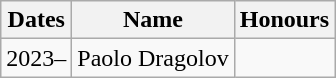<table class="wikitable">
<tr>
<th>Dates</th>
<th>Name</th>
<th>Honours</th>
</tr>
<tr>
<td>2023–</td>
<td> Paolo Dragolov</td>
<td></td>
</tr>
</table>
